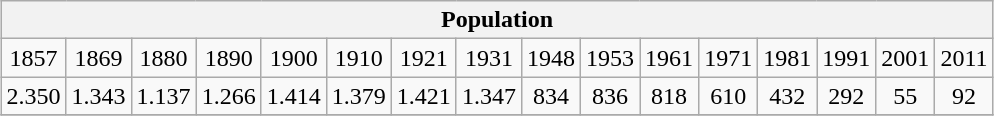<table class="wikitable" style="margin: 0.5em auto; text-align: center;">
<tr>
<th colspan="16">Population</th>
</tr>
<tr>
<td>1857</td>
<td>1869</td>
<td>1880</td>
<td>1890</td>
<td>1900</td>
<td>1910</td>
<td>1921</td>
<td>1931</td>
<td>1948</td>
<td>1953</td>
<td>1961</td>
<td>1971</td>
<td>1981</td>
<td>1991</td>
<td>2001</td>
<td>2011</td>
</tr>
<tr>
<td>2.350</td>
<td>1.343</td>
<td>1.137</td>
<td>1.266</td>
<td>1.414</td>
<td>1.379</td>
<td>1.421</td>
<td>1.347</td>
<td>834</td>
<td>836</td>
<td>818</td>
<td>610</td>
<td>432</td>
<td>292</td>
<td>55</td>
<td>92</td>
</tr>
<tr>
</tr>
</table>
